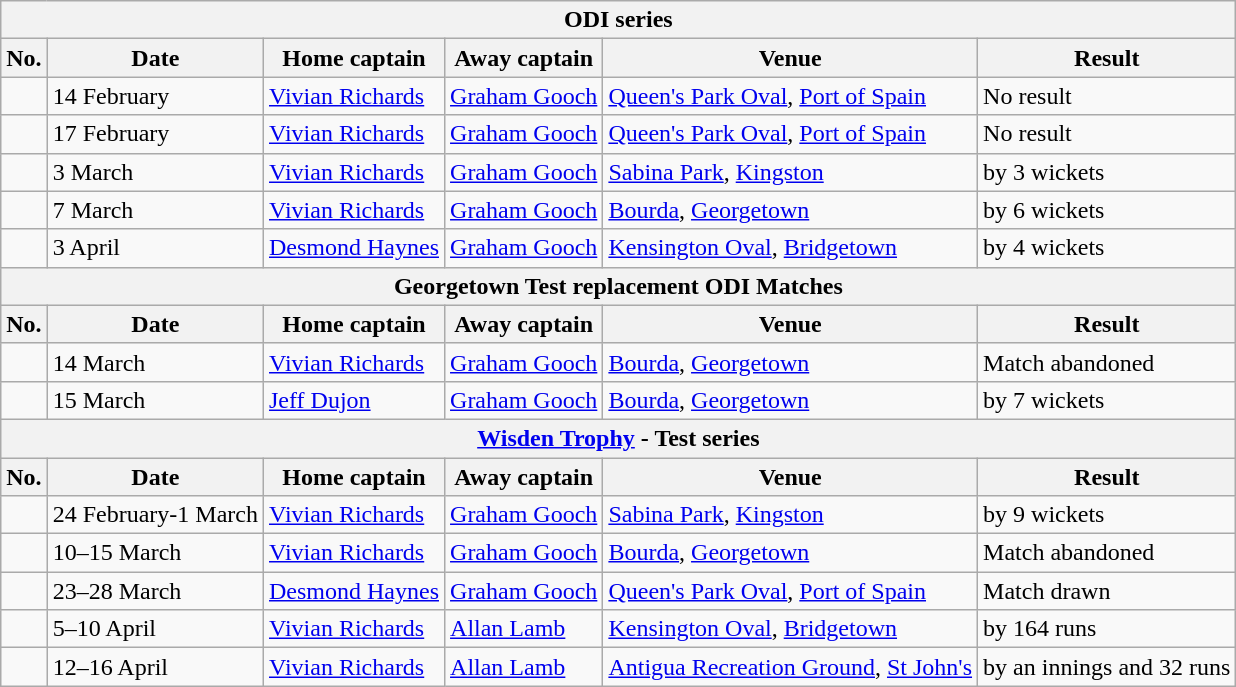<table class="wikitable">
<tr>
<th colspan="9">ODI series</th>
</tr>
<tr>
<th>No.</th>
<th>Date</th>
<th>Home captain</th>
<th>Away captain</th>
<th>Venue</th>
<th>Result</th>
</tr>
<tr>
<td></td>
<td>14 February</td>
<td><a href='#'>Vivian Richards</a></td>
<td><a href='#'>Graham Gooch</a></td>
<td><a href='#'>Queen's Park Oval</a>, <a href='#'>Port of Spain</a></td>
<td>No result</td>
</tr>
<tr>
<td></td>
<td>17 February</td>
<td><a href='#'>Vivian Richards</a></td>
<td><a href='#'>Graham Gooch</a></td>
<td><a href='#'>Queen's Park Oval</a>, <a href='#'>Port of Spain</a></td>
<td>No result</td>
</tr>
<tr>
<td></td>
<td>3 March</td>
<td><a href='#'>Vivian Richards</a></td>
<td><a href='#'>Graham Gooch</a></td>
<td><a href='#'>Sabina Park</a>, <a href='#'>Kingston</a></td>
<td> by 3 wickets</td>
</tr>
<tr>
<td></td>
<td>7 March</td>
<td><a href='#'>Vivian Richards</a></td>
<td><a href='#'>Graham Gooch</a></td>
<td><a href='#'>Bourda</a>, <a href='#'>Georgetown</a></td>
<td> by 6 wickets</td>
</tr>
<tr>
<td></td>
<td>3 April</td>
<td><a href='#'>Desmond Haynes</a></td>
<td><a href='#'>Graham Gooch</a></td>
<td><a href='#'>Kensington Oval</a>, <a href='#'>Bridgetown</a></td>
<td> by 4 wickets</td>
</tr>
<tr>
<th colspan="9">Georgetown Test replacement ODI Matches</th>
</tr>
<tr>
<th>No.</th>
<th>Date</th>
<th>Home captain</th>
<th>Away captain</th>
<th>Venue</th>
<th>Result</th>
</tr>
<tr>
<td></td>
<td>14 March</td>
<td><a href='#'>Vivian Richards</a></td>
<td><a href='#'>Graham Gooch</a></td>
<td><a href='#'>Bourda</a>, <a href='#'>Georgetown</a></td>
<td>Match abandoned</td>
</tr>
<tr>
<td></td>
<td>15 March</td>
<td><a href='#'>Jeff Dujon</a></td>
<td><a href='#'>Graham Gooch</a></td>
<td><a href='#'>Bourda</a>, <a href='#'>Georgetown</a></td>
<td> by 7 wickets</td>
</tr>
<tr>
<th colspan="9"><a href='#'>Wisden Trophy</a> - Test series</th>
</tr>
<tr>
<th>No.</th>
<th>Date</th>
<th>Home captain</th>
<th>Away captain</th>
<th>Venue</th>
<th>Result</th>
</tr>
<tr>
<td></td>
<td>24 February-1 March</td>
<td><a href='#'>Vivian Richards</a></td>
<td><a href='#'>Graham Gooch</a></td>
<td><a href='#'>Sabina Park</a>, <a href='#'>Kingston</a></td>
<td> by 9 wickets</td>
</tr>
<tr>
<td></td>
<td>10–15 March</td>
<td><a href='#'>Vivian Richards</a></td>
<td><a href='#'>Graham Gooch</a></td>
<td><a href='#'>Bourda</a>, <a href='#'>Georgetown</a></td>
<td>Match abandoned</td>
</tr>
<tr>
<td></td>
<td>23–28 March</td>
<td><a href='#'>Desmond Haynes</a></td>
<td><a href='#'>Graham Gooch</a></td>
<td><a href='#'>Queen's Park Oval</a>, <a href='#'>Port of Spain</a></td>
<td>Match drawn</td>
</tr>
<tr>
<td></td>
<td>5–10 April</td>
<td><a href='#'>Vivian Richards</a></td>
<td><a href='#'>Allan Lamb</a></td>
<td><a href='#'>Kensington Oval</a>, <a href='#'>Bridgetown</a></td>
<td> by 164 runs</td>
</tr>
<tr>
<td></td>
<td>12–16 April</td>
<td><a href='#'>Vivian Richards</a></td>
<td><a href='#'>Allan Lamb</a></td>
<td><a href='#'>Antigua Recreation Ground</a>, <a href='#'>St John's</a></td>
<td> by an innings and 32 runs</td>
</tr>
</table>
